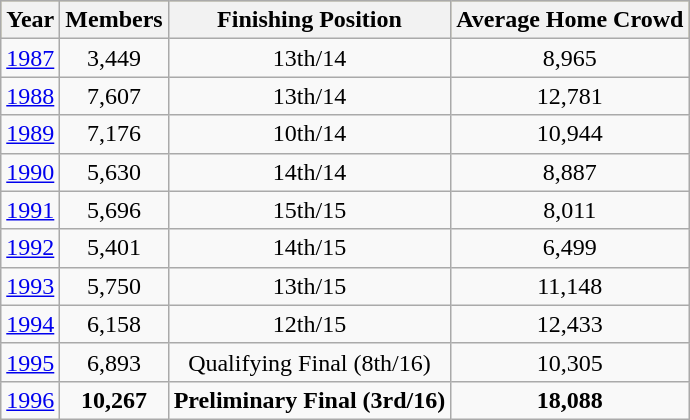<table class="wikitable sortable" style="text-align:center;font-size:100%">
<tr style="background:#bdb76b;">
<th>Year</th>
<th>Members</th>
<th>Finishing Position</th>
<th>Average Home Crowd</th>
</tr>
<tr>
<td><a href='#'>1987</a></td>
<td>3,449</td>
<td>13th/14</td>
<td>8,965</td>
</tr>
<tr>
<td><a href='#'>1988</a></td>
<td>7,607</td>
<td>13th/14</td>
<td>12,781</td>
</tr>
<tr>
<td><a href='#'>1989</a></td>
<td>7,176</td>
<td>10th/14</td>
<td>10,944</td>
</tr>
<tr>
<td><a href='#'>1990</a></td>
<td>5,630</td>
<td>14th/14</td>
<td>8,887</td>
</tr>
<tr>
<td><a href='#'>1991</a></td>
<td>5,696</td>
<td>15th/15</td>
<td>8,011</td>
</tr>
<tr>
<td><a href='#'>1992</a></td>
<td>5,401</td>
<td>14th/15</td>
<td>6,499</td>
</tr>
<tr>
<td><a href='#'>1993</a></td>
<td>5,750</td>
<td>13th/15</td>
<td>11,148</td>
</tr>
<tr>
<td><a href='#'>1994</a></td>
<td>6,158</td>
<td>12th/15</td>
<td>12,433</td>
</tr>
<tr>
<td><a href='#'>1995</a></td>
<td>6,893</td>
<td>Qualifying Final (8th/16)</td>
<td>10,305</td>
</tr>
<tr>
<td><a href='#'>1996</a></td>
<td><strong>10,267</strong></td>
<td><strong>Preliminary Final (3rd/16)</strong></td>
<td><strong>18,088</strong></td>
</tr>
</table>
